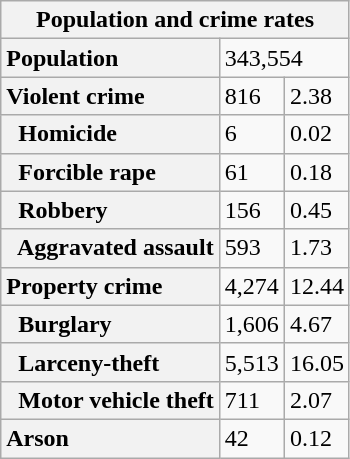<table class="wikitable collapsible collapsed">
<tr>
<th colspan="3">Population and crime rates</th>
</tr>
<tr>
<th scope="row" style="text-align: left;">Population</th>
<td colspan="2">343,554</td>
</tr>
<tr>
<th scope="row" style="text-align: left;">Violent crime</th>
<td>816</td>
<td>2.38</td>
</tr>
<tr>
<th scope="row" style="text-align: left;">  Homicide</th>
<td>6</td>
<td>0.02</td>
</tr>
<tr>
<th scope="row" style="text-align: left;">  Forcible rape</th>
<td>61</td>
<td>0.18</td>
</tr>
<tr>
<th scope="row" style="text-align: left;">  Robbery</th>
<td>156</td>
<td>0.45</td>
</tr>
<tr>
<th scope="row" style="text-align: left;">  Aggravated assault</th>
<td>593</td>
<td>1.73</td>
</tr>
<tr>
<th scope="row" style="text-align: left;">Property crime</th>
<td>4,274</td>
<td>12.44</td>
</tr>
<tr>
<th scope="row" style="text-align: left;">  Burglary</th>
<td>1,606</td>
<td>4.67</td>
</tr>
<tr>
<th scope="row" style="text-align: left;">  Larceny-theft</th>
<td>5,513</td>
<td>16.05</td>
</tr>
<tr>
<th scope="row" style="text-align: left;">  Motor vehicle theft</th>
<td>711</td>
<td>2.07</td>
</tr>
<tr>
<th scope="row" style="text-align: left;">Arson</th>
<td>42</td>
<td>0.12</td>
</tr>
</table>
